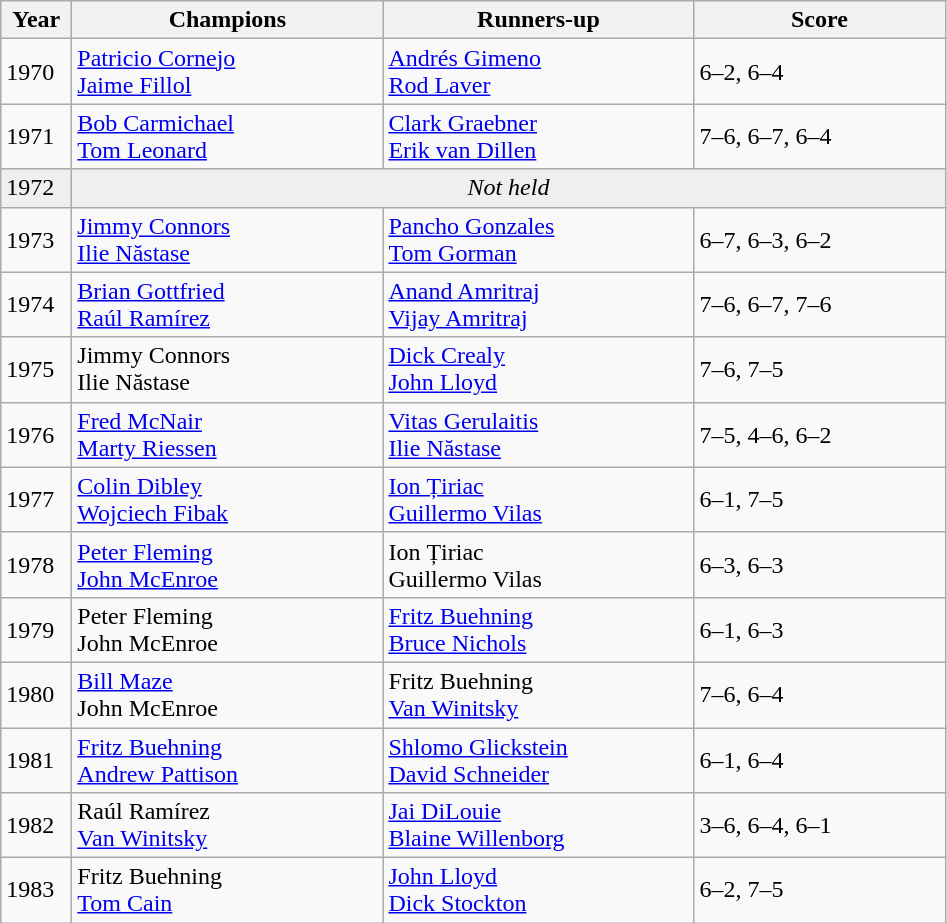<table class="wikitable">
<tr>
<th style="width:40px">Year</th>
<th style="width:200px">Champions</th>
<th style="width:200px">Runners-up</th>
<th style="width:160px" class="unsortable">Score</th>
</tr>
<tr>
<td>1970</td>
<td> <a href='#'>Patricio Cornejo</a><br> <a href='#'>Jaime Fillol</a></td>
<td> <a href='#'>Andrés Gimeno</a><br> <a href='#'>Rod Laver</a></td>
<td>6–2, 6–4</td>
</tr>
<tr>
<td>1971</td>
<td> <a href='#'>Bob Carmichael</a><br> <a href='#'>Tom Leonard</a></td>
<td> <a href='#'>Clark Graebner</a><br> <a href='#'>Erik van Dillen</a></td>
<td>7–6, 6–7, 6–4</td>
</tr>
<tr>
<td style="background:#efefef">1972</td>
<td colspan=3 align=center style="background:#efefef"><em>Not held</em></td>
</tr>
<tr>
<td>1973</td>
<td> <a href='#'>Jimmy Connors</a><br> <a href='#'>Ilie Năstase</a></td>
<td> <a href='#'>Pancho Gonzales</a><br> <a href='#'>Tom Gorman</a></td>
<td>6–7, 6–3, 6–2</td>
</tr>
<tr>
<td>1974</td>
<td> <a href='#'>Brian Gottfried</a><br> <a href='#'>Raúl Ramírez</a></td>
<td> <a href='#'>Anand Amritraj</a><br> <a href='#'>Vijay Amritraj</a></td>
<td>7–6, 6–7, 7–6</td>
</tr>
<tr>
<td>1975</td>
<td> Jimmy Connors<br> Ilie Năstase</td>
<td> <a href='#'>Dick Crealy</a><br> <a href='#'>John Lloyd</a></td>
<td>7–6, 7–5</td>
</tr>
<tr>
<td>1976</td>
<td> <a href='#'>Fred McNair</a><br> <a href='#'>Marty Riessen</a></td>
<td> <a href='#'>Vitas Gerulaitis</a><br> <a href='#'>Ilie Năstase</a></td>
<td>7–5, 4–6, 6–2</td>
</tr>
<tr>
<td>1977</td>
<td> <a href='#'>Colin Dibley</a><br> <a href='#'>Wojciech Fibak</a></td>
<td> <a href='#'>Ion Țiriac</a><br> <a href='#'>Guillermo Vilas</a></td>
<td>6–1, 7–5</td>
</tr>
<tr>
<td>1978</td>
<td> <a href='#'>Peter Fleming</a><br> <a href='#'>John McEnroe</a></td>
<td> Ion Țiriac<br> Guillermo Vilas</td>
<td>6–3, 6–3</td>
</tr>
<tr>
<td>1979</td>
<td> Peter Fleming<br> John McEnroe</td>
<td> <a href='#'>Fritz Buehning</a><br> <a href='#'>Bruce Nichols</a></td>
<td>6–1, 6–3</td>
</tr>
<tr>
<td>1980</td>
<td> <a href='#'>Bill Maze</a><br> John McEnroe</td>
<td> Fritz Buehning<br> <a href='#'>Van Winitsky</a></td>
<td>7–6, 6–4</td>
</tr>
<tr>
<td>1981</td>
<td> <a href='#'>Fritz Buehning</a><br> <a href='#'>Andrew Pattison</a></td>
<td> <a href='#'>Shlomo Glickstein</a><br> <a href='#'>David Schneider</a></td>
<td>6–1, 6–4</td>
</tr>
<tr>
<td>1982</td>
<td> Raúl Ramírez<br> <a href='#'>Van Winitsky</a></td>
<td> <a href='#'>Jai DiLouie</a><br> <a href='#'>Blaine Willenborg</a></td>
<td>3–6, 6–4, 6–1</td>
</tr>
<tr>
<td>1983</td>
<td> Fritz Buehning<br> <a href='#'>Tom Cain</a></td>
<td> <a href='#'>John Lloyd</a><br> <a href='#'>Dick Stockton</a></td>
<td>6–2, 7–5</td>
</tr>
</table>
